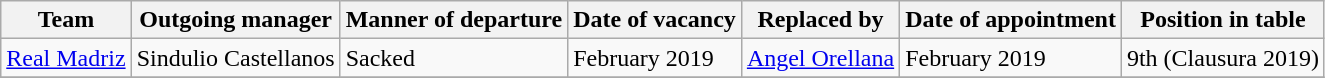<table class="wikitable">
<tr>
<th>Team</th>
<th>Outgoing manager</th>
<th>Manner of departure</th>
<th>Date of vacancy</th>
<th>Replaced by</th>
<th>Date of appointment</th>
<th>Position in table</th>
</tr>
<tr>
<td><a href='#'>Real Madriz</a></td>
<td> Sindulio Castellanos</td>
<td>Sacked</td>
<td>February 2019</td>
<td> <a href='#'>Angel Orellana</a></td>
<td>February 2019</td>
<td>9th (Clausura 2019)</td>
</tr>
<tr>
</tr>
</table>
